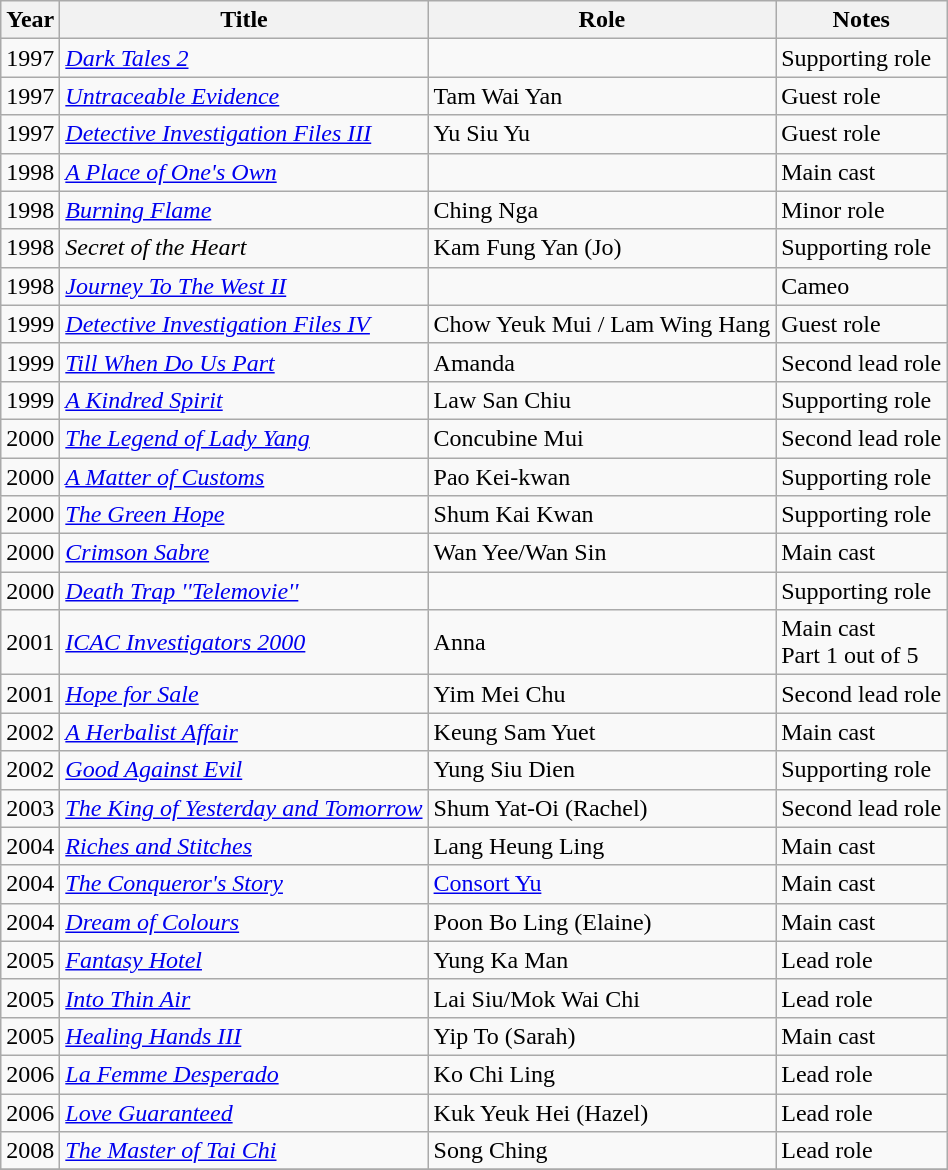<table class="wikitable sortable">
<tr>
<th>Year</th>
<th>Title</th>
<th>Role</th>
<th class="unsortable">Notes</th>
</tr>
<tr>
<td>1997</td>
<td><em><a href='#'>Dark Tales 2</a></em></td>
<td></td>
<td>Supporting role</td>
</tr>
<tr>
<td>1997</td>
<td><em><a href='#'>Untraceable Evidence</a></em></td>
<td>Tam Wai Yan</td>
<td>Guest role</td>
</tr>
<tr>
<td>1997</td>
<td><em><a href='#'>Detective Investigation Files III</a></em></td>
<td>Yu Siu Yu</td>
<td>Guest role</td>
</tr>
<tr>
<td>1998</td>
<td><em><a href='#'>A Place of One's Own</a></em></td>
<td></td>
<td>Main cast</td>
</tr>
<tr>
<td>1998</td>
<td><em><a href='#'>Burning Flame</a></em></td>
<td>Ching Nga</td>
<td>Minor role</td>
</tr>
<tr>
<td>1998</td>
<td><em>Secret of the Heart</em></td>
<td>Kam Fung Yan (Jo)</td>
<td>Supporting role</td>
</tr>
<tr>
<td>1998</td>
<td><em><a href='#'>Journey To The West II</a></em></td>
<td></td>
<td>Cameo</td>
</tr>
<tr>
<td>1999</td>
<td><em><a href='#'>Detective Investigation Files IV</a></em></td>
<td>Chow Yeuk Mui / Lam Wing Hang</td>
<td>Guest role</td>
</tr>
<tr>
<td>1999</td>
<td><em><a href='#'>Till When Do Us Part</a></em></td>
<td>Amanda</td>
<td>Second lead role</td>
</tr>
<tr>
<td>1999</td>
<td><em><a href='#'>A Kindred Spirit</a></em></td>
<td>Law San Chiu</td>
<td>Supporting role</td>
</tr>
<tr>
<td>2000</td>
<td><em><a href='#'>The Legend of Lady Yang</a></em></td>
<td>Concubine Mui</td>
<td>Second lead role</td>
</tr>
<tr>
<td>2000</td>
<td><em><a href='#'>A Matter of Customs</a></em></td>
<td>Pao Kei-kwan</td>
<td>Supporting role</td>
</tr>
<tr>
<td>2000</td>
<td><em><a href='#'>The Green Hope</a></em></td>
<td>Shum Kai Kwan</td>
<td>Supporting role</td>
</tr>
<tr>
<td>2000</td>
<td><em><a href='#'>Crimson Sabre</a></em></td>
<td>Wan Yee/Wan Sin</td>
<td>Main cast</td>
</tr>
<tr>
<td>2000</td>
<td><em> <a href='#'>Death Trap ''Telemovie''</a> </em></td>
<td></td>
<td>Supporting role</td>
</tr>
<tr>
<td>2001</td>
<td><em><a href='#'>ICAC Investigators 2000</a></em></td>
<td>Anna</td>
<td>Main cast<br>Part 1 out of 5</td>
</tr>
<tr>
<td>2001</td>
<td><em><a href='#'>Hope for Sale</a></em></td>
<td>Yim Mei Chu</td>
<td>Second lead role</td>
</tr>
<tr>
<td>2002</td>
<td><em><a href='#'>A Herbalist Affair</a></em></td>
<td>Keung Sam Yuet</td>
<td>Main cast</td>
</tr>
<tr>
<td>2002</td>
<td><em><a href='#'>Good Against Evil</a></em></td>
<td>Yung Siu Dien</td>
<td>Supporting role</td>
</tr>
<tr>
<td>2003</td>
<td><em><a href='#'>The King of Yesterday and Tomorrow</a></em></td>
<td>Shum Yat-Oi (Rachel)</td>
<td>Second lead role</td>
</tr>
<tr>
<td>2004</td>
<td><em><a href='#'>Riches and Stitches</a></em></td>
<td>Lang Heung Ling</td>
<td>Main cast</td>
</tr>
<tr>
<td>2004</td>
<td><em><a href='#'>The Conqueror's Story</a></em></td>
<td><a href='#'>Consort Yu</a></td>
<td>Main cast</td>
</tr>
<tr>
<td>2004</td>
<td><em><a href='#'>Dream of Colours</a></em></td>
<td>Poon Bo Ling (Elaine)</td>
<td>Main cast</td>
</tr>
<tr>
<td>2005</td>
<td><em><a href='#'>Fantasy Hotel</a></em></td>
<td>Yung Ka Man</td>
<td>Lead role</td>
</tr>
<tr>
<td>2005</td>
<td><em><a href='#'>Into Thin Air</a></em></td>
<td>Lai Siu/Mok Wai Chi</td>
<td>Lead role</td>
</tr>
<tr>
<td>2005</td>
<td><em><a href='#'>Healing Hands III</a></em></td>
<td>Yip To (Sarah)</td>
<td>Main cast</td>
</tr>
<tr>
<td>2006</td>
<td><em><a href='#'>La Femme Desperado</a></em></td>
<td>Ko Chi Ling</td>
<td>Lead role</td>
</tr>
<tr>
<td>2006</td>
<td><em><a href='#'>Love Guaranteed</a></em></td>
<td>Kuk Yeuk Hei (Hazel)</td>
<td>Lead role</td>
</tr>
<tr>
<td>2008</td>
<td><em><a href='#'>The Master of Tai Chi</a></em></td>
<td>Song Ching</td>
<td>Lead role</td>
</tr>
<tr>
</tr>
</table>
